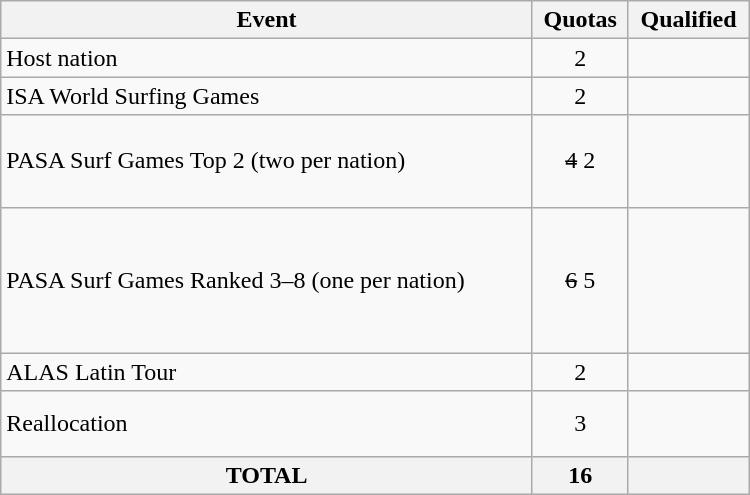<table class="wikitable" width=500>
<tr>
<th>Event</th>
<th>Quotas</th>
<th>Qualified</th>
</tr>
<tr>
<td>Host nation</td>
<td align="center">2</td>
<td><br></td>
</tr>
<tr>
<td>ISA World Surfing Games</td>
<td align="center">2</td>
<td><br></td>
</tr>
<tr>
<td>PASA Surf Games Top 2 (two per nation)</td>
<td align="center"><s>4</s> 2</td>
<td><s><br></s><br><br></td>
</tr>
<tr>
<td>PASA Surf Games Ranked 3–8 (one per nation)</td>
<td align="center"><s>6</s> 5</td>
<td><br><br><br><s></s><br><br></td>
</tr>
<tr>
<td>ALAS Latin Tour</td>
<td align="center">2</td>
<td><br></td>
</tr>
<tr>
<td>Reallocation</td>
<td align="center">3</td>
<td><br><br></td>
</tr>
<tr>
<th>TOTAL</th>
<th>16</th>
<th></th>
</tr>
</table>
